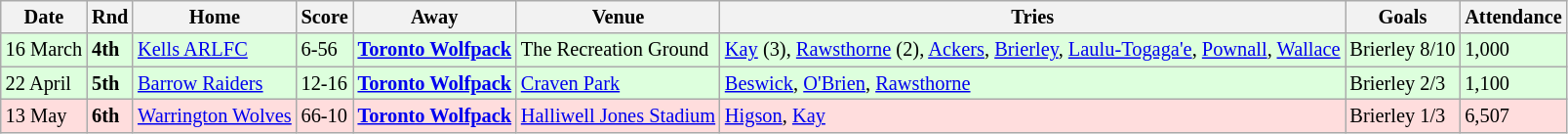<table class="wikitable" style="font-size:85%;">
<tr>
<th>Date</th>
<th>Rnd</th>
<th>Home</th>
<th>Score</th>
<th>Away</th>
<th>Venue</th>
<th>Tries</th>
<th>Goals</th>
<th>Attendance</th>
</tr>
<tr style="background:#ddffdd;" width="20" | >
<td>16 March</td>
<td><strong>4th</strong></td>
<td> <a href='#'>Kells ARLFC</a></td>
<td>6-56</td>
<td> <strong><a href='#'>Toronto Wolfpack</a></strong></td>
<td>The Recreation Ground</td>
<td><a href='#'>Kay</a> (3), <a href='#'>Rawsthorne</a> (2), <a href='#'>Ackers</a>, <a href='#'>Brierley</a>, <a href='#'>Laulu-Togaga'e</a>, <a href='#'>Pownall</a>, <a href='#'>Wallace</a></td>
<td>Brierley 8/10</td>
<td>1,000</td>
</tr>
<tr style="background:#ddffdd;" width="20" | >
<td>22 April</td>
<td><strong>5th</strong></td>
<td> <a href='#'>Barrow Raiders</a></td>
<td>12-16</td>
<td> <strong><a href='#'>Toronto Wolfpack</a></strong></td>
<td><a href='#'>Craven Park</a></td>
<td><a href='#'>Beswick</a>, <a href='#'>O'Brien</a>, <a href='#'>Rawsthorne</a></td>
<td>Brierley 2/3</td>
<td>1,100</td>
</tr>
<tr style="background:#ffdddd;" width=20 | >
<td>13 May</td>
<td><strong>6th</strong></td>
<td> <a href='#'>Warrington Wolves</a></td>
<td>66-10</td>
<td> <strong><a href='#'>Toronto Wolfpack</a></strong></td>
<td><a href='#'>Halliwell Jones Stadium</a></td>
<td><a href='#'>Higson</a>, <a href='#'>Kay</a></td>
<td>Brierley 1/3</td>
<td>6,507</td>
</tr>
</table>
